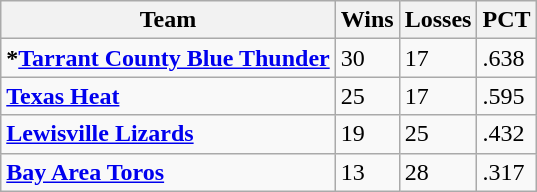<table class="wikitable">
<tr>
<th>Team</th>
<th>Wins</th>
<th>Losses</th>
<th>PCT</th>
</tr>
<tr>
<td><strong>*<a href='#'>Tarrant County Blue Thunder</a></strong></td>
<td>30</td>
<td>17</td>
<td>.638</td>
</tr>
<tr>
<td><strong><a href='#'>Texas Heat</a></strong></td>
<td>25</td>
<td>17</td>
<td>.595</td>
</tr>
<tr>
<td><strong><a href='#'>Lewisville Lizards</a></strong></td>
<td>19</td>
<td>25</td>
<td>.432</td>
</tr>
<tr>
<td><strong><a href='#'>Bay Area Toros</a></strong></td>
<td>13</td>
<td>28</td>
<td>.317</td>
</tr>
</table>
